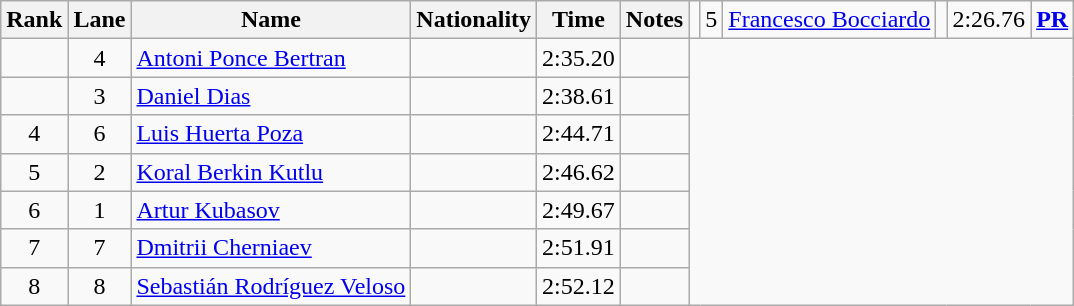<table class="wikitable sortable" style="text-align:center">
<tr>
<th>Rank</th>
<th>Lane</th>
<th>Name</th>
<th>Nationality</th>
<th>Time</th>
<th>Notes</th>
<td></td>
<td>5</td>
<td align=left><a href='#'>Francesco Bocciardo</a></td>
<td align=left></td>
<td>2:26.76</td>
<td><strong><a href='#'>PR</a></strong></td>
</tr>
<tr>
<td></td>
<td>4</td>
<td align=left><a href='#'>Antoni Ponce Bertran</a></td>
<td align=left></td>
<td>2:35.20</td>
<td></td>
</tr>
<tr>
<td></td>
<td>3</td>
<td align=left><a href='#'>Daniel Dias</a></td>
<td align=left></td>
<td>2:38.61</td>
<td></td>
</tr>
<tr>
<td>4</td>
<td>6</td>
<td align=left><a href='#'>Luis Huerta Poza</a></td>
<td align=left></td>
<td>2:44.71</td>
<td></td>
</tr>
<tr>
<td>5</td>
<td>2</td>
<td align=left><a href='#'>Koral Berkin Kutlu</a></td>
<td align=left></td>
<td>2:46.62</td>
<td></td>
</tr>
<tr>
<td>6</td>
<td>1</td>
<td align=left><a href='#'>Artur Kubasov</a></td>
<td align=left></td>
<td>2:49.67</td>
<td></td>
</tr>
<tr>
<td>7</td>
<td>7</td>
<td align=left><a href='#'>Dmitrii Cherniaev</a></td>
<td align=left></td>
<td>2:51.91</td>
<td></td>
</tr>
<tr>
<td>8</td>
<td>8</td>
<td align=left><a href='#'>Sebastián Rodríguez Veloso</a></td>
<td align=left></td>
<td>2:52.12</td>
<td></td>
</tr>
</table>
